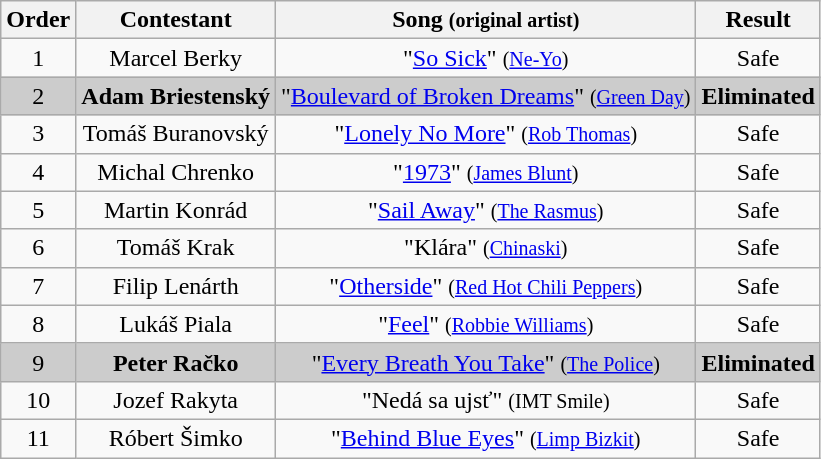<table class="wikitable plainrowheaders" style="text-align:center;">
<tr>
<th scope="col">Order</th>
<th scope="col">Contestant</th>
<th scope="col">Song <small>(original artist)</small></th>
<th scope="col">Result</th>
</tr>
<tr>
<td>1</td>
<td>Marcel Berky</td>
<td>"<a href='#'>So Sick</a>" <small>(<a href='#'>Ne-Yo</a>)</small></td>
<td>Safe</td>
</tr>
<tr style="background:#ccc;">
<td>2</td>
<td><strong>Adam Briestenský</strong></td>
<td>"<a href='#'>Boulevard of Broken Dreams</a>" <small>(<a href='#'>Green Day</a>)</small></td>
<td><strong>Eliminated</strong></td>
</tr>
<tr>
<td>3</td>
<td>Tomáš Buranovský</td>
<td>"<a href='#'>Lonely No More</a>" <small>(<a href='#'>Rob Thomas</a>)</small></td>
<td>Safe</td>
</tr>
<tr>
<td>4</td>
<td>Michal Chrenko</td>
<td>"<a href='#'>1973</a>" <small>(<a href='#'>James Blunt</a>)</small></td>
<td>Safe</td>
</tr>
<tr>
<td>5</td>
<td>Martin Konrád</td>
<td>"<a href='#'>Sail Away</a>" <small>(<a href='#'>The Rasmus</a>)</small></td>
<td>Safe</td>
</tr>
<tr>
<td>6</td>
<td>Tomáš Krak</td>
<td>"Klára" <small>(<a href='#'>Chinaski</a>)</small></td>
<td>Safe</td>
</tr>
<tr>
<td>7</td>
<td>Filip Lenárth</td>
<td>"<a href='#'>Otherside</a>" <small>(<a href='#'>Red Hot Chili Peppers</a>)</small></td>
<td>Safe</td>
</tr>
<tr>
<td>8</td>
<td>Lukáš Piala</td>
<td>"<a href='#'>Feel</a>" <small>(<a href='#'>Robbie Williams</a>)</small></td>
<td>Safe</td>
</tr>
<tr style="background:#ccc;">
<td>9</td>
<td><strong>Peter Račko</strong></td>
<td>"<a href='#'>Every Breath You Take</a>" <small>(<a href='#'>The Police</a>)</small></td>
<td><strong>Eliminated</strong></td>
</tr>
<tr>
<td>10</td>
<td>Jozef Rakyta</td>
<td>"Nedá sa ujsť" <small>(IMT Smile)</small></td>
<td>Safe</td>
</tr>
<tr>
<td>11</td>
<td>Róbert Šimko</td>
<td>"<a href='#'>Behind Blue Eyes</a>" <small>(<a href='#'>Limp Bizkit</a>)</small></td>
<td>Safe</td>
</tr>
</table>
